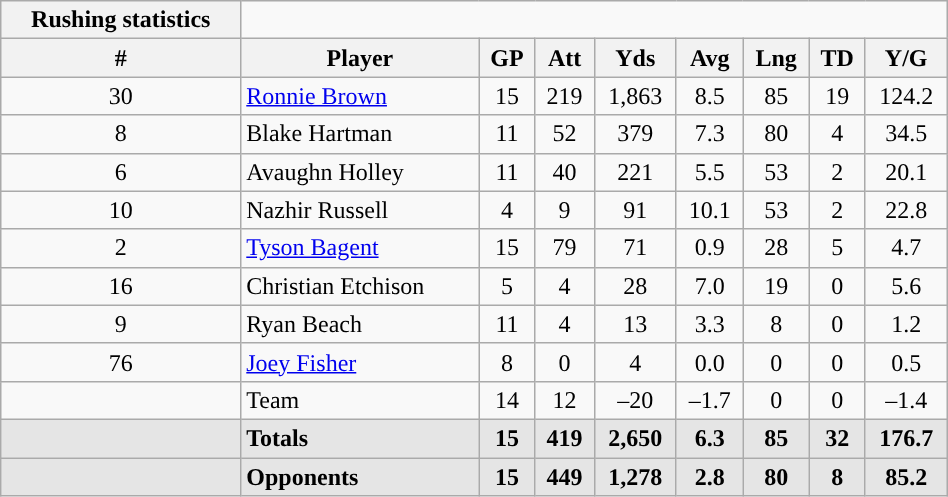<table style="text-align:center; width:50%;" class="wikitable collapsible collapsed">
<tr>
<th style="text-align:center; ">Rushing statistics</th>
</tr>
<tr>
<th>#</th>
<th>Player</th>
<th>GP</th>
<th>Att</th>
<th>Yds</th>
<th>Avg</th>
<th>Lng</th>
<th>TD</th>
<th>Y/G</th>
</tr>
<tr>
<td>30</td>
<td align="left"><a href='#'>Ronnie Brown</a></td>
<td>15</td>
<td>219</td>
<td>1,863</td>
<td>8.5</td>
<td>85</td>
<td>19</td>
<td>124.2</td>
</tr>
<tr>
<td>8</td>
<td align="left">Blake Hartman</td>
<td>11</td>
<td>52</td>
<td>379</td>
<td>7.3</td>
<td>80</td>
<td>4</td>
<td>34.5</td>
</tr>
<tr>
<td>6</td>
<td align="left">Avaughn Holley</td>
<td>11</td>
<td>40</td>
<td>221</td>
<td>5.5</td>
<td>53</td>
<td>2</td>
<td>20.1</td>
</tr>
<tr>
<td>10</td>
<td align="left">Nazhir Russell</td>
<td>4</td>
<td>9</td>
<td>91</td>
<td>10.1</td>
<td>53</td>
<td>2</td>
<td>22.8</td>
</tr>
<tr>
<td>2</td>
<td align="left"><a href='#'>Tyson Bagent</a></td>
<td>15</td>
<td>79</td>
<td>71</td>
<td>0.9</td>
<td>28</td>
<td>5</td>
<td>4.7</td>
</tr>
<tr>
<td>16</td>
<td align="left">Christian Etchison</td>
<td>5</td>
<td>4</td>
<td>28</td>
<td>7.0</td>
<td>19</td>
<td>0</td>
<td>5.6</td>
</tr>
<tr>
<td>9</td>
<td align="left">Ryan Beach</td>
<td>11</td>
<td>4</td>
<td>13</td>
<td>3.3</td>
<td>8</td>
<td>0</td>
<td>1.2</td>
</tr>
<tr>
<td>76</td>
<td align="left"><a href='#'>Joey Fisher</a></td>
<td>8</td>
<td>0</td>
<td>4</td>
<td>0.0</td>
<td>0</td>
<td>0</td>
<td>0.5</td>
</tr>
<tr>
<td></td>
<td align="left">Team</td>
<td>14</td>
<td>12</td>
<td>–20</td>
<td>–1.7</td>
<td>0</td>
<td>0</td>
<td>–1.4</td>
</tr>
<tr style="background:#e5e5e5;">
<td></td>
<td align="left"><strong>Totals</strong></td>
<td><strong>15</strong></td>
<td><strong>419</strong></td>
<td><strong>2,650</strong></td>
<td><strong>6.3</strong></td>
<td><strong>85</strong></td>
<td><strong>32</strong></td>
<td><strong>176.7</strong></td>
</tr>
<tr style="background:#e5e5e5;">
<td></td>
<td align="left"><strong>Opponents</strong></td>
<td><strong>15</strong></td>
<td><strong>449</strong></td>
<td><strong>1,278</strong></td>
<td><strong>2.8</strong></td>
<td><strong>80</strong></td>
<td><strong>8</strong></td>
<td><strong>85.2</strong></td>
</tr>
</table>
